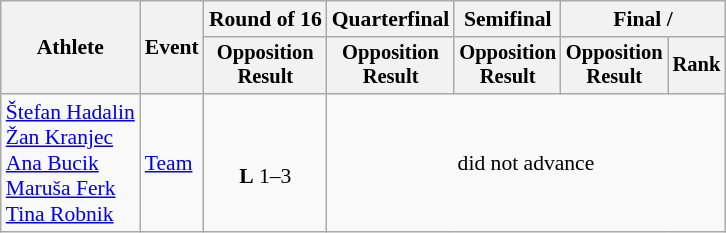<table class=wikitable style=font-size:90%>
<tr>
<th rowspan=2>Athlete</th>
<th rowspan=2>Event</th>
<th>Round of 16</th>
<th>Quarterfinal</th>
<th>Semifinal</th>
<th colspan=2>Final / </th>
</tr>
<tr style=font-size:95%>
<th>Opposition<br>Result</th>
<th>Opposition<br>Result</th>
<th>Opposition<br>Result</th>
<th>Opposition<br>Result</th>
<th>Rank</th>
</tr>
<tr align=center>
<td align=left><a href='#'>Štefan Hadalin</a><br><a href='#'>Žan Kranjec</a><br><a href='#'>Ana Bucik</a><br><a href='#'>Maruša Ferk</a><br><a href='#'>Tina Robnik</a></td>
<td align=left><a href='#'>Team</a></td>
<td><br><strong>L</strong> 1–3</td>
<td colspan=4>did not advance</td>
</tr>
</table>
